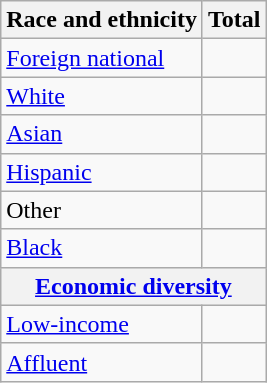<table class="wikitable floatright sortable collapsible"; text-align:right; font-size:80%;">
<tr>
<th>Race and ethnicity</th>
<th colspan="2" data-sort-type=number>Total</th>
</tr>
<tr>
<td><a href='#'>Foreign national</a></td>
<td align=right></td>
</tr>
<tr>
<td><a href='#'>White</a></td>
<td align=right></td>
</tr>
<tr>
<td><a href='#'>Asian</a></td>
<td align=right></td>
</tr>
<tr>
<td><a href='#'>Hispanic</a></td>
<td align=right></td>
</tr>
<tr>
<td>Other</td>
<td align=right></td>
</tr>
<tr>
<td><a href='#'>Black</a></td>
<td align=right></td>
</tr>
<tr>
<th colspan="4" data-sort-type=number><a href='#'>Economic diversity</a></th>
</tr>
<tr>
<td><a href='#'>Low-income</a></td>
<td align=right></td>
</tr>
<tr>
<td><a href='#'>Affluent</a></td>
<td align=right></td>
</tr>
</table>
